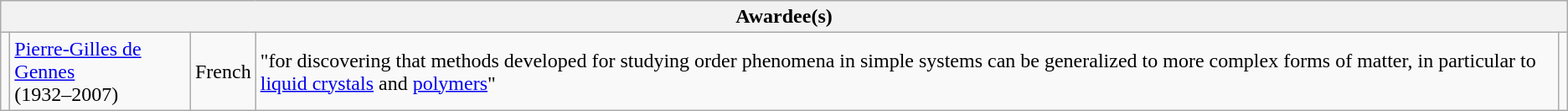<table class="wikitable">
<tr>
<th colspan="5">Awardee(s)</th>
</tr>
<tr>
<td></td>
<td><a href='#'>Pierre-Gilles de Gennes</a><br>(1932–2007)</td>
<td> French</td>
<td>"for discovering that methods developed for studying order phenomena in simple systems can be generalized to more complex forms of matter, in particular to <a href='#'>liquid crystals</a> and <a href='#'>polymers</a>"</td>
<td></td>
</tr>
</table>
